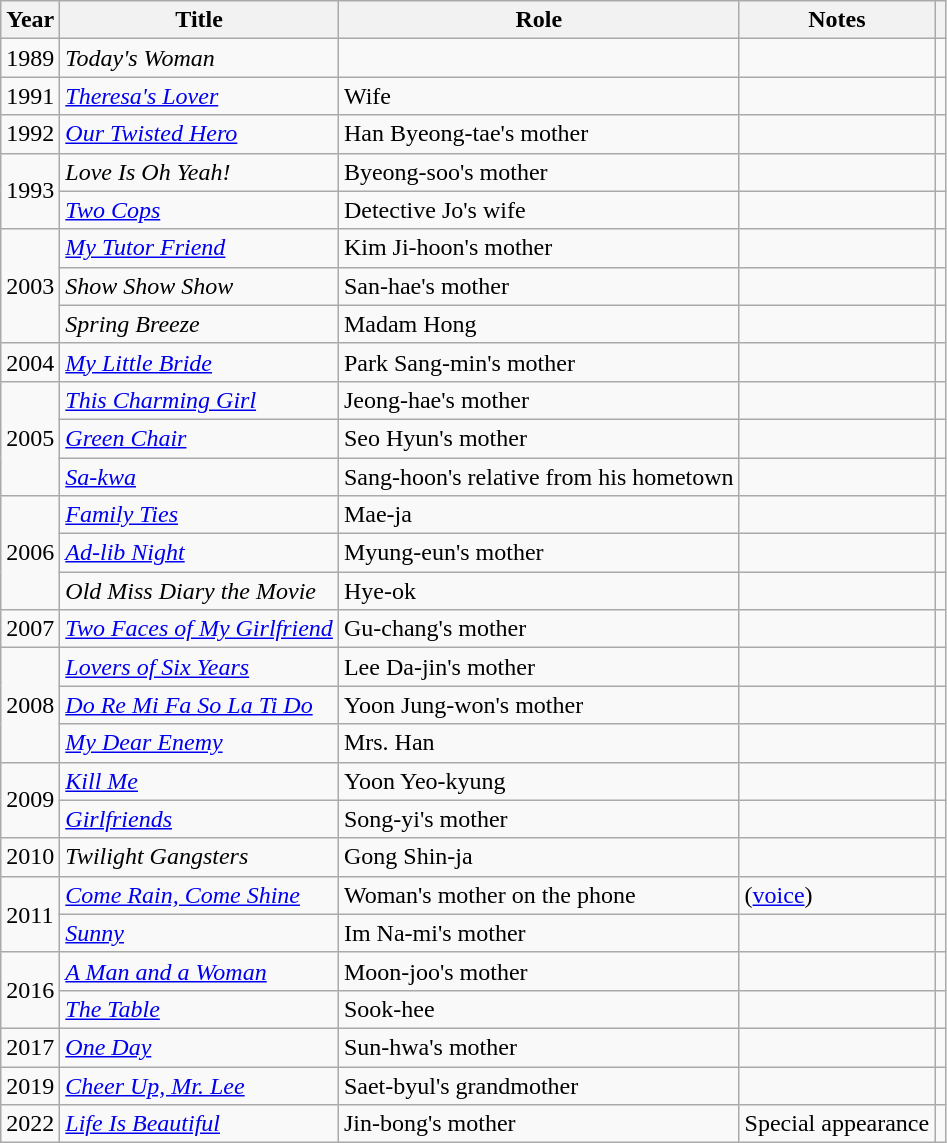<table class="wikitable sortable">
<tr>
<th>Year</th>
<th>Title</th>
<th>Role</th>
<th scope="col" class="unsortable">Notes</th>
<th scope="col" class="unsortable"></th>
</tr>
<tr>
<td>1989</td>
<td><em>Today's Woman</em></td>
<td></td>
<td></td>
<td></td>
</tr>
<tr>
<td>1991</td>
<td><em><a href='#'>Theresa's Lover</a></em></td>
<td>Wife</td>
<td></td>
<td></td>
</tr>
<tr>
<td>1992</td>
<td><em><a href='#'>Our Twisted Hero</a></em></td>
<td>Han Byeong-tae's mother</td>
<td></td>
<td></td>
</tr>
<tr>
<td rowspan=2>1993</td>
<td><em>Love Is Oh Yeah!</em></td>
<td>Byeong-soo's mother</td>
<td></td>
<td></td>
</tr>
<tr>
<td><em><a href='#'>Two Cops</a></em></td>
<td>Detective Jo's wife</td>
<td></td>
<td></td>
</tr>
<tr>
<td rowspan=3>2003</td>
<td><em><a href='#'>My Tutor Friend</a></em></td>
<td>Kim Ji-hoon's mother</td>
<td></td>
<td></td>
</tr>
<tr>
<td><em>Show Show Show</em></td>
<td>San-hae's mother</td>
<td></td>
<td></td>
</tr>
<tr>
<td><em>Spring Breeze</em></td>
<td>Madam Hong</td>
<td></td>
<td></td>
</tr>
<tr>
<td>2004</td>
<td><em><a href='#'>My Little Bride</a></em></td>
<td>Park Sang-min's mother</td>
<td></td>
<td></td>
</tr>
<tr>
<td rowspan=3>2005</td>
<td><em><a href='#'>This Charming Girl</a></em></td>
<td>Jeong-hae's mother</td>
<td></td>
<td></td>
</tr>
<tr>
<td><em><a href='#'>Green Chair</a></em></td>
<td>Seo Hyun's mother</td>
<td></td>
<td></td>
</tr>
<tr>
<td><em><a href='#'>Sa-kwa</a></em></td>
<td>Sang-hoon's relative from his hometown</td>
<td></td>
<td></td>
</tr>
<tr>
<td rowspan=3>2006</td>
<td><em><a href='#'>Family Ties</a></em></td>
<td>Mae-ja</td>
<td></td>
<td></td>
</tr>
<tr>
<td><em><a href='#'>Ad-lib Night</a></em></td>
<td>Myung-eun's mother</td>
<td></td>
<td></td>
</tr>
<tr>
<td><em>Old Miss Diary the Movie</em></td>
<td>Hye-ok</td>
<td></td>
<td></td>
</tr>
<tr>
<td>2007</td>
<td><em><a href='#'>Two Faces of My Girlfriend</a></em></td>
<td>Gu-chang's mother</td>
<td></td>
<td></td>
</tr>
<tr>
<td rowspan=3>2008</td>
<td><em><a href='#'>Lovers of Six Years</a></em></td>
<td>Lee Da-jin's mother</td>
<td></td>
<td></td>
</tr>
<tr>
<td><em><a href='#'>Do Re Mi Fa So La Ti Do</a></em></td>
<td>Yoon Jung-won's mother</td>
<td></td>
<td></td>
</tr>
<tr>
<td><em><a href='#'>My Dear Enemy</a></em></td>
<td>Mrs. Han</td>
<td></td>
<td></td>
</tr>
<tr>
<td rowspan=2>2009</td>
<td><em><a href='#'>Kill Me</a></em></td>
<td>Yoon Yeo-kyung</td>
<td></td>
<td></td>
</tr>
<tr>
<td><em><a href='#'>Girlfriends</a></em></td>
<td>Song-yi's mother</td>
<td></td>
<td></td>
</tr>
<tr>
<td>2010</td>
<td><em>Twilight Gangsters</em></td>
<td>Gong Shin-ja</td>
<td></td>
<td></td>
</tr>
<tr>
<td rowspan=2>2011</td>
<td><em><a href='#'>Come Rain, Come Shine</a></em></td>
<td>Woman's mother on the phone</td>
<td>(<a href='#'>voice</a>)</td>
<td></td>
</tr>
<tr>
<td><em><a href='#'>Sunny</a></em></td>
<td>Im Na-mi's mother</td>
<td></td>
<td></td>
</tr>
<tr>
<td rowspan=2>2016</td>
<td><em><a href='#'>A Man and a Woman</a></em></td>
<td>Moon-joo's mother</td>
<td></td>
<td></td>
</tr>
<tr>
<td><em><a href='#'>The Table</a></em></td>
<td>Sook-hee</td>
<td></td>
<td></td>
</tr>
<tr>
<td>2017</td>
<td><em><a href='#'>One Day</a></em></td>
<td>Sun-hwa's mother</td>
<td></td>
<td></td>
</tr>
<tr>
<td>2019</td>
<td><em><a href='#'>Cheer Up, Mr. Lee</a></em></td>
<td>Saet-byul's grandmother</td>
<td></td>
<td></td>
</tr>
<tr>
<td>2022</td>
<td><em><a href='#'>Life Is Beautiful</a></em></td>
<td>Jin-bong's mother</td>
<td>Special appearance</td>
<td style="text-align:center"></td>
</tr>
</table>
